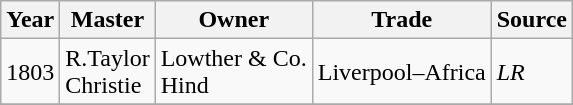<table class=" wikitable">
<tr>
<th>Year</th>
<th>Master</th>
<th>Owner</th>
<th>Trade</th>
<th>Source</th>
</tr>
<tr>
<td>1803</td>
<td>R.Taylor<br>Christie</td>
<td>Lowther & Co.<br>Hind</td>
<td>Liverpool–Africa</td>
<td><em>LR</em></td>
</tr>
<tr>
</tr>
</table>
